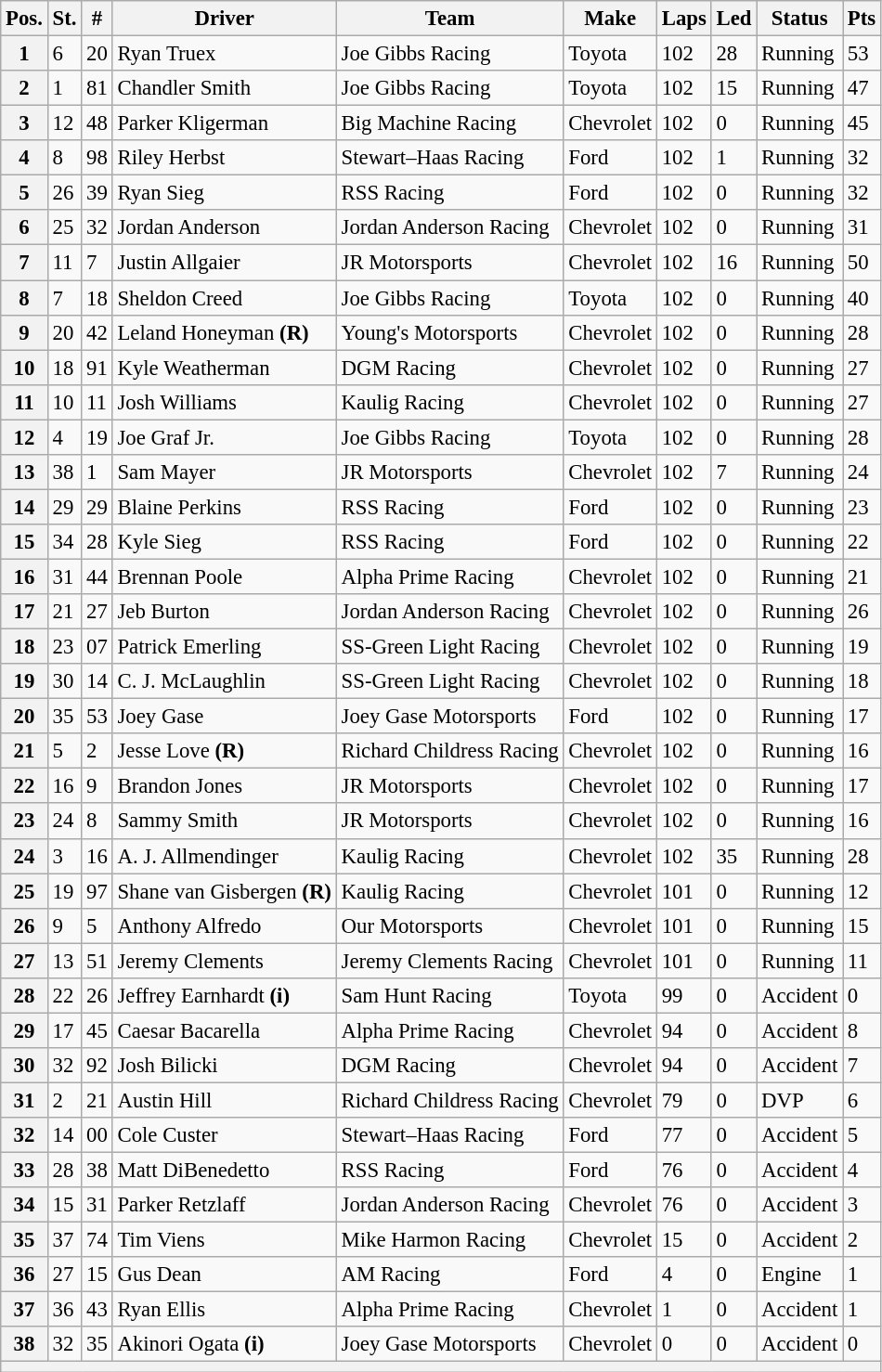<table class="wikitable" style="font-size:95%">
<tr>
<th>Pos.</th>
<th>St.</th>
<th>#</th>
<th>Driver</th>
<th>Team</th>
<th>Make</th>
<th>Laps</th>
<th>Led</th>
<th>Status</th>
<th>Pts</th>
</tr>
<tr>
<th>1</th>
<td>6</td>
<td>20</td>
<td>Ryan Truex</td>
<td>Joe Gibbs Racing</td>
<td>Toyota</td>
<td>102</td>
<td>28</td>
<td>Running</td>
<td>53</td>
</tr>
<tr>
<th>2</th>
<td>1</td>
<td>81</td>
<td>Chandler Smith</td>
<td>Joe Gibbs Racing</td>
<td>Toyota</td>
<td>102</td>
<td>15</td>
<td>Running</td>
<td>47</td>
</tr>
<tr>
<th>3</th>
<td>12</td>
<td>48</td>
<td>Parker Kligerman</td>
<td>Big Machine Racing</td>
<td>Chevrolet</td>
<td>102</td>
<td>0</td>
<td>Running</td>
<td>45</td>
</tr>
<tr>
<th>4</th>
<td>8</td>
<td>98</td>
<td>Riley Herbst</td>
<td>Stewart–Haas Racing</td>
<td>Ford</td>
<td>102</td>
<td>1</td>
<td>Running</td>
<td>32</td>
</tr>
<tr>
<th>5</th>
<td>26</td>
<td>39</td>
<td>Ryan Sieg</td>
<td>RSS Racing</td>
<td>Ford</td>
<td>102</td>
<td>0</td>
<td>Running</td>
<td>32</td>
</tr>
<tr>
<th>6</th>
<td>25</td>
<td>32</td>
<td>Jordan Anderson</td>
<td>Jordan Anderson Racing</td>
<td>Chevrolet</td>
<td>102</td>
<td>0</td>
<td>Running</td>
<td>31</td>
</tr>
<tr>
<th>7</th>
<td>11</td>
<td>7</td>
<td>Justin Allgaier</td>
<td>JR Motorsports</td>
<td>Chevrolet</td>
<td>102</td>
<td>16</td>
<td>Running</td>
<td>50</td>
</tr>
<tr>
<th>8</th>
<td>7</td>
<td>18</td>
<td>Sheldon Creed</td>
<td>Joe Gibbs Racing</td>
<td>Toyota</td>
<td>102</td>
<td>0</td>
<td>Running</td>
<td>40</td>
</tr>
<tr>
<th>9</th>
<td>20</td>
<td>42</td>
<td>Leland Honeyman <strong>(R)</strong></td>
<td>Young's Motorsports</td>
<td>Chevrolet</td>
<td>102</td>
<td>0</td>
<td>Running</td>
<td>28</td>
</tr>
<tr>
<th>10</th>
<td>18</td>
<td>91</td>
<td>Kyle Weatherman</td>
<td>DGM Racing</td>
<td>Chevrolet</td>
<td>102</td>
<td>0</td>
<td>Running</td>
<td>27</td>
</tr>
<tr>
<th>11</th>
<td>10</td>
<td>11</td>
<td>Josh Williams</td>
<td>Kaulig Racing</td>
<td>Chevrolet</td>
<td>102</td>
<td>0</td>
<td>Running</td>
<td>27</td>
</tr>
<tr>
<th>12</th>
<td>4</td>
<td>19</td>
<td>Joe Graf Jr.</td>
<td>Joe Gibbs Racing</td>
<td>Toyota</td>
<td>102</td>
<td>0</td>
<td>Running</td>
<td>28</td>
</tr>
<tr>
<th>13</th>
<td>38</td>
<td>1</td>
<td>Sam Mayer</td>
<td>JR Motorsports</td>
<td>Chevrolet</td>
<td>102</td>
<td>7</td>
<td>Running</td>
<td>24</td>
</tr>
<tr>
<th>14</th>
<td>29</td>
<td>29</td>
<td>Blaine Perkins</td>
<td>RSS Racing</td>
<td>Ford</td>
<td>102</td>
<td>0</td>
<td>Running</td>
<td>23</td>
</tr>
<tr>
<th>15</th>
<td>34</td>
<td>28</td>
<td>Kyle Sieg</td>
<td>RSS Racing</td>
<td>Ford</td>
<td>102</td>
<td>0</td>
<td>Running</td>
<td>22</td>
</tr>
<tr>
<th>16</th>
<td>31</td>
<td>44</td>
<td>Brennan Poole</td>
<td>Alpha Prime Racing</td>
<td>Chevrolet</td>
<td>102</td>
<td>0</td>
<td>Running</td>
<td>21</td>
</tr>
<tr>
<th>17</th>
<td>21</td>
<td>27</td>
<td>Jeb Burton</td>
<td>Jordan Anderson Racing</td>
<td>Chevrolet</td>
<td>102</td>
<td>0</td>
<td>Running</td>
<td>26</td>
</tr>
<tr>
<th>18</th>
<td>23</td>
<td>07</td>
<td>Patrick Emerling</td>
<td>SS-Green Light Racing</td>
<td>Chevrolet</td>
<td>102</td>
<td>0</td>
<td>Running</td>
<td>19</td>
</tr>
<tr>
<th>19</th>
<td>30</td>
<td>14</td>
<td>C. J. McLaughlin</td>
<td>SS-Green Light Racing</td>
<td>Chevrolet</td>
<td>102</td>
<td>0</td>
<td>Running</td>
<td>18</td>
</tr>
<tr>
<th>20</th>
<td>35</td>
<td>53</td>
<td>Joey Gase</td>
<td>Joey Gase Motorsports</td>
<td>Ford</td>
<td>102</td>
<td>0</td>
<td>Running</td>
<td>17</td>
</tr>
<tr>
<th>21</th>
<td>5</td>
<td>2</td>
<td>Jesse Love <strong>(R)</strong></td>
<td>Richard Childress Racing</td>
<td>Chevrolet</td>
<td>102</td>
<td>0</td>
<td>Running</td>
<td>16</td>
</tr>
<tr>
<th>22</th>
<td>16</td>
<td>9</td>
<td>Brandon Jones</td>
<td>JR Motorsports</td>
<td>Chevrolet</td>
<td>102</td>
<td>0</td>
<td>Running</td>
<td>17</td>
</tr>
<tr>
<th>23</th>
<td>24</td>
<td>8</td>
<td>Sammy Smith</td>
<td>JR Motorsports</td>
<td>Chevrolet</td>
<td>102</td>
<td>0</td>
<td>Running</td>
<td>16</td>
</tr>
<tr>
<th>24</th>
<td>3</td>
<td>16</td>
<td>A. J. Allmendinger</td>
<td>Kaulig Racing</td>
<td>Chevrolet</td>
<td>102</td>
<td>35</td>
<td>Running</td>
<td>28</td>
</tr>
<tr>
<th>25</th>
<td>19</td>
<td>97</td>
<td>Shane van Gisbergen <strong>(R)</strong></td>
<td>Kaulig Racing</td>
<td>Chevrolet</td>
<td>101</td>
<td>0</td>
<td>Running</td>
<td>12</td>
</tr>
<tr>
<th>26</th>
<td>9</td>
<td>5</td>
<td>Anthony Alfredo</td>
<td>Our Motorsports</td>
<td>Chevrolet</td>
<td>101</td>
<td>0</td>
<td>Running</td>
<td>15</td>
</tr>
<tr>
<th>27</th>
<td>13</td>
<td>51</td>
<td>Jeremy Clements</td>
<td>Jeremy Clements Racing</td>
<td>Chevrolet</td>
<td>101</td>
<td>0</td>
<td>Running</td>
<td>11</td>
</tr>
<tr>
<th>28</th>
<td>22</td>
<td>26</td>
<td>Jeffrey Earnhardt <strong>(i)</strong></td>
<td>Sam Hunt Racing</td>
<td>Toyota</td>
<td>99</td>
<td>0</td>
<td>Accident</td>
<td>0</td>
</tr>
<tr>
<th>29</th>
<td>17</td>
<td>45</td>
<td>Caesar Bacarella</td>
<td>Alpha Prime Racing</td>
<td>Chevrolet</td>
<td>94</td>
<td>0</td>
<td>Accident</td>
<td>8</td>
</tr>
<tr>
<th>30</th>
<td>32</td>
<td>92</td>
<td>Josh Bilicki</td>
<td>DGM Racing</td>
<td>Chevrolet</td>
<td>94</td>
<td>0</td>
<td>Accident</td>
<td>7</td>
</tr>
<tr>
<th>31</th>
<td>2</td>
<td>21</td>
<td>Austin Hill</td>
<td>Richard Childress Racing</td>
<td>Chevrolet</td>
<td>79</td>
<td>0</td>
<td>DVP</td>
<td>6</td>
</tr>
<tr>
<th>32</th>
<td>14</td>
<td>00</td>
<td>Cole Custer</td>
<td>Stewart–Haas Racing</td>
<td>Ford</td>
<td>77</td>
<td>0</td>
<td>Accident</td>
<td>5</td>
</tr>
<tr>
<th>33</th>
<td>28</td>
<td>38</td>
<td>Matt DiBenedetto</td>
<td>RSS Racing</td>
<td>Ford</td>
<td>76</td>
<td>0</td>
<td>Accident</td>
<td>4</td>
</tr>
<tr>
<th>34</th>
<td>15</td>
<td>31</td>
<td>Parker Retzlaff</td>
<td>Jordan Anderson Racing</td>
<td>Chevrolet</td>
<td>76</td>
<td>0</td>
<td>Accident</td>
<td>3</td>
</tr>
<tr>
<th>35</th>
<td>37</td>
<td>74</td>
<td>Tim Viens</td>
<td>Mike Harmon Racing</td>
<td>Chevrolet</td>
<td>15</td>
<td>0</td>
<td>Accident</td>
<td>2</td>
</tr>
<tr>
<th>36</th>
<td>27</td>
<td>15</td>
<td>Gus Dean</td>
<td>AM Racing</td>
<td>Ford</td>
<td>4</td>
<td>0</td>
<td>Engine</td>
<td>1</td>
</tr>
<tr>
<th>37</th>
<td>36</td>
<td>43</td>
<td>Ryan Ellis</td>
<td>Alpha Prime Racing</td>
<td>Chevrolet</td>
<td>1</td>
<td>0</td>
<td>Accident</td>
<td>1</td>
</tr>
<tr>
<th>38</th>
<td>32</td>
<td>35</td>
<td>Akinori Ogata <strong>(i)</strong></td>
<td>Joey Gase Motorsports</td>
<td>Chevrolet</td>
<td>0</td>
<td>0</td>
<td>Accident</td>
<td>0</td>
</tr>
<tr>
<th colspan="10"></th>
</tr>
</table>
